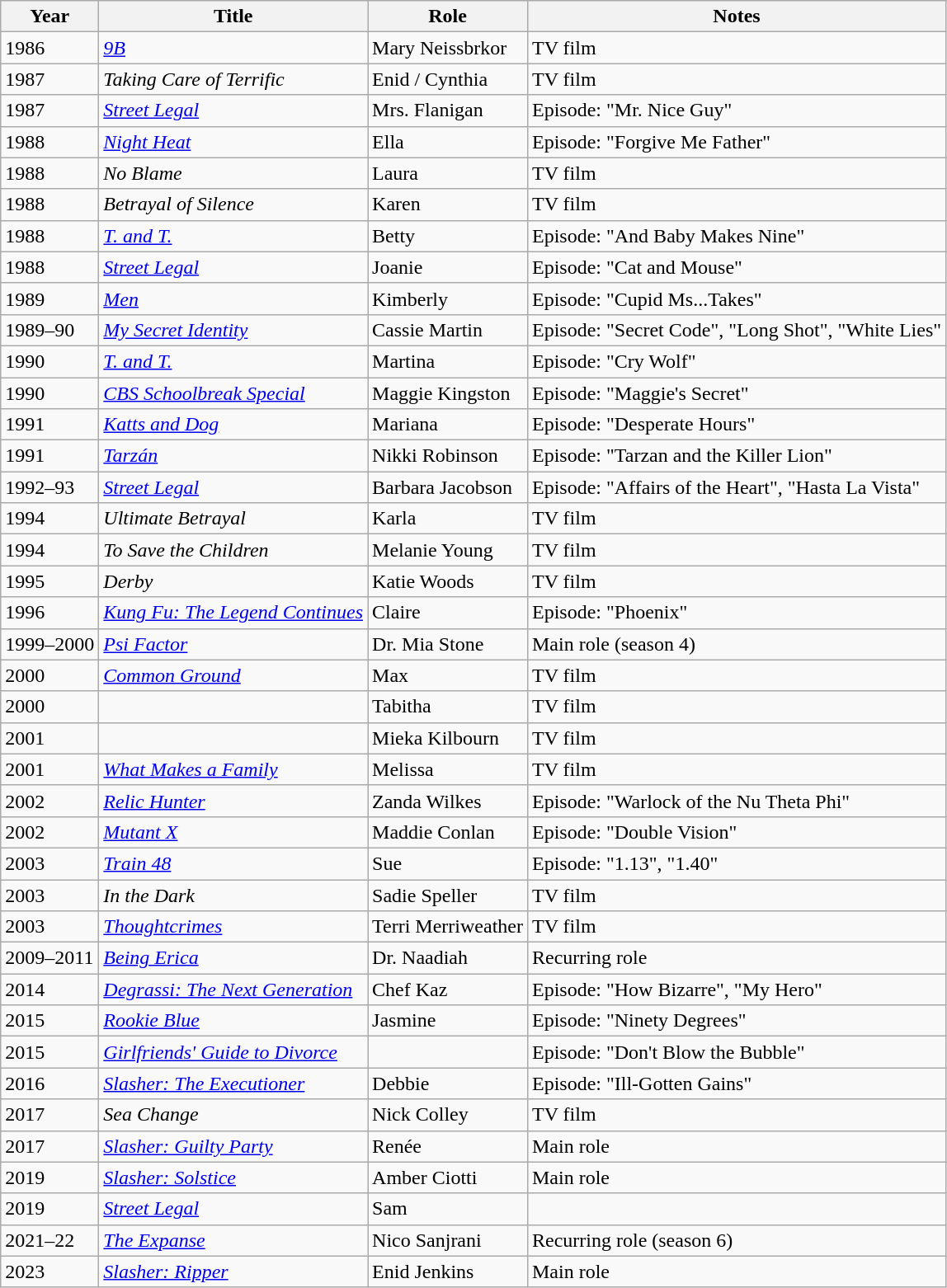<table class="wikitable sortable">
<tr>
<th>Year</th>
<th>Title</th>
<th>Role</th>
<th class="unsortable">Notes</th>
</tr>
<tr>
<td>1986</td>
<td><em><a href='#'>9B</a></em></td>
<td>Mary Neissbrkor</td>
<td>TV film</td>
</tr>
<tr>
<td>1987</td>
<td><em>Taking Care of Terrific</em></td>
<td>Enid / Cynthia</td>
<td>TV film</td>
</tr>
<tr>
<td>1987</td>
<td><em><a href='#'>Street Legal</a></em></td>
<td>Mrs. Flanigan</td>
<td>Episode: "Mr. Nice Guy"</td>
</tr>
<tr>
<td>1988</td>
<td><em><a href='#'>Night Heat</a></em></td>
<td>Ella</td>
<td>Episode: "Forgive Me Father"</td>
</tr>
<tr>
<td>1988</td>
<td><em>No Blame</em></td>
<td>Laura</td>
<td>TV film</td>
</tr>
<tr>
<td>1988</td>
<td><em>Betrayal of Silence</em></td>
<td>Karen</td>
<td>TV film</td>
</tr>
<tr>
<td>1988</td>
<td><em><a href='#'>T. and T.</a></em></td>
<td>Betty</td>
<td>Episode: "And Baby Makes Nine"</td>
</tr>
<tr>
<td>1988</td>
<td><em><a href='#'>Street Legal</a></em></td>
<td>Joanie</td>
<td>Episode: "Cat and Mouse"</td>
</tr>
<tr>
<td>1989</td>
<td><em><a href='#'>Men</a></em></td>
<td>Kimberly</td>
<td>Episode: "Cupid Ms...Takes"</td>
</tr>
<tr>
<td>1989–90</td>
<td><em><a href='#'>My Secret Identity</a></em></td>
<td>Cassie Martin</td>
<td>Episode: "Secret Code", "Long Shot", "White Lies"</td>
</tr>
<tr>
<td>1990</td>
<td><em><a href='#'>T. and T.</a></em></td>
<td>Martina</td>
<td>Episode: "Cry Wolf"</td>
</tr>
<tr>
<td>1990</td>
<td><em><a href='#'>CBS Schoolbreak Special</a></em></td>
<td>Maggie Kingston</td>
<td>Episode: "Maggie's Secret"</td>
</tr>
<tr>
<td>1991</td>
<td><em><a href='#'>Katts and Dog</a></em></td>
<td>Mariana</td>
<td>Episode: "Desperate Hours"</td>
</tr>
<tr>
<td>1991</td>
<td><em><a href='#'>Tarzán</a></em></td>
<td>Nikki Robinson</td>
<td>Episode: "Tarzan and the Killer Lion"</td>
</tr>
<tr>
<td>1992–93</td>
<td><em><a href='#'>Street Legal</a></em></td>
<td>Barbara Jacobson</td>
<td>Episode: "Affairs of the Heart", "Hasta La Vista"</td>
</tr>
<tr>
<td>1994</td>
<td><em>Ultimate Betrayal</em></td>
<td>Karla</td>
<td>TV film</td>
</tr>
<tr>
<td>1994</td>
<td><em>To Save the Children</em></td>
<td>Melanie Young</td>
<td>TV film</td>
</tr>
<tr>
<td>1995</td>
<td><em>Derby</em></td>
<td>Katie Woods</td>
<td>TV film</td>
</tr>
<tr>
<td>1996</td>
<td><em><a href='#'>Kung Fu: The Legend Continues</a></em></td>
<td>Claire</td>
<td>Episode: "Phoenix"</td>
</tr>
<tr>
<td>1999–2000</td>
<td><em><a href='#'>Psi Factor</a></em></td>
<td>Dr. Mia Stone</td>
<td>Main role (season 4)</td>
</tr>
<tr>
<td>2000</td>
<td><em><a href='#'>Common Ground</a></em></td>
<td>Max</td>
<td>TV film</td>
</tr>
<tr>
<td>2000</td>
<td><em></em></td>
<td>Tabitha</td>
<td>TV film</td>
</tr>
<tr>
<td>2001</td>
<td><em></em></td>
<td>Mieka Kilbourn</td>
<td>TV film</td>
</tr>
<tr>
<td>2001</td>
<td><em><a href='#'>What Makes a Family</a></em></td>
<td>Melissa</td>
<td>TV film</td>
</tr>
<tr>
<td>2002</td>
<td><em><a href='#'>Relic Hunter</a></em></td>
<td>Zanda Wilkes</td>
<td>Episode: "Warlock of the Nu Theta Phi"</td>
</tr>
<tr>
<td>2002</td>
<td><em><a href='#'>Mutant X</a></em></td>
<td>Maddie Conlan</td>
<td>Episode: "Double Vision"</td>
</tr>
<tr>
<td>2003</td>
<td><em><a href='#'>Train 48</a></em></td>
<td>Sue</td>
<td>Episode: "1.13", "1.40"</td>
</tr>
<tr>
<td>2003</td>
<td><em>In the Dark</em></td>
<td>Sadie Speller</td>
<td>TV film</td>
</tr>
<tr>
<td>2003</td>
<td><em><a href='#'>Thoughtcrimes</a></em></td>
<td>Terri Merriweather</td>
<td>TV film</td>
</tr>
<tr>
<td>2009–2011</td>
<td><em><a href='#'>Being Erica</a></em></td>
<td>Dr. Naadiah</td>
<td>Recurring role</td>
</tr>
<tr>
<td>2014</td>
<td><em><a href='#'>Degrassi: The Next Generation</a></em></td>
<td>Chef Kaz</td>
<td>Episode: "How Bizarre", "My Hero"</td>
</tr>
<tr>
<td>2015</td>
<td><em><a href='#'>Rookie Blue</a></em></td>
<td>Jasmine</td>
<td>Episode: "Ninety Degrees"</td>
</tr>
<tr>
<td>2015</td>
<td><em><a href='#'>Girlfriends' Guide to Divorce</a></em></td>
<td></td>
<td>Episode: "Don't Blow the Bubble"</td>
</tr>
<tr>
<td>2016</td>
<td><em><a href='#'>Slasher: The Executioner</a></em></td>
<td>Debbie</td>
<td>Episode: "Ill-Gotten Gains"</td>
</tr>
<tr>
<td>2017</td>
<td><em>Sea Change</em></td>
<td>Nick Colley</td>
<td>TV film</td>
</tr>
<tr>
<td>2017</td>
<td><em><a href='#'>Slasher: Guilty Party</a></em></td>
<td>Renée</td>
<td>Main role</td>
</tr>
<tr>
<td>2019</td>
<td><em><a href='#'>Slasher: Solstice</a></em></td>
<td>Amber Ciotti</td>
<td>Main role</td>
</tr>
<tr>
<td>2019</td>
<td><em><a href='#'>Street Legal</a></em></td>
<td>Sam</td>
<td></td>
</tr>
<tr>
<td>2021–22</td>
<td data-sort-value="Expanse, The"><em><a href='#'>The Expanse</a></em></td>
<td>Nico Sanjrani</td>
<td>Recurring role (season 6)</td>
</tr>
<tr>
<td>2023</td>
<td><em><a href='#'>Slasher: Ripper</a></em></td>
<td>Enid Jenkins</td>
<td>Main role</td>
</tr>
</table>
